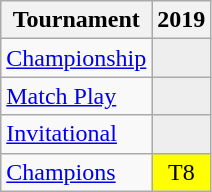<table class="wikitable" style="text-align:center;">
<tr>
<th>Tournament</th>
<th>2019</th>
</tr>
<tr>
<td align="left"><a href='#'>Championship</a></td>
<td style="background:#eeeeee;"></td>
</tr>
<tr>
<td align="left"><a href='#'>Match Play</a></td>
<td style="background:#eeeeee;"></td>
</tr>
<tr>
<td align="left"><a href='#'>Invitational</a></td>
<td style="background:#eeeeee;"></td>
</tr>
<tr>
<td align="left"><a href='#'>Champions</a></td>
<td style="background:yellow;">T8</td>
</tr>
</table>
